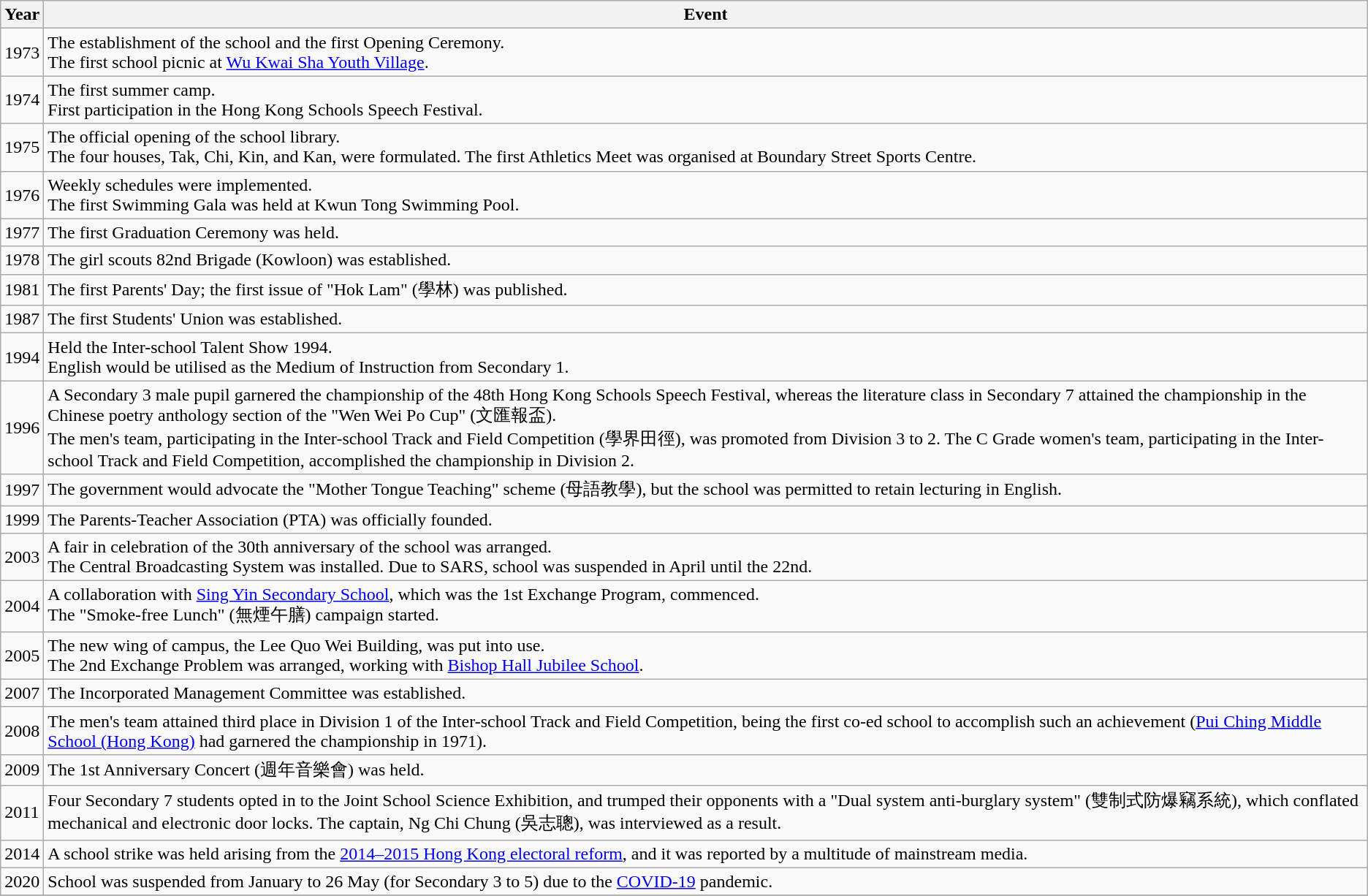<table class="wikitable">
<tr>
<th>Year</th>
<th>Event</th>
</tr>
<tr>
<td>1973</td>
<td>The establishment of the school and the first Opening Ceremony.<br>The first school picnic at <a href='#'>Wu Kwai Sha Youth Village</a>.</td>
</tr>
<tr>
<td>1974</td>
<td>The first summer camp.<br>First participation in the Hong Kong Schools Speech Festival.</td>
</tr>
<tr>
<td>1975</td>
<td>The official opening of the school library.<br>The four houses, Tak, Chi, Kin, and Kan, were formulated.
The first Athletics Meet was organised at Boundary Street Sports Centre.</td>
</tr>
<tr>
<td>1976</td>
<td>Weekly schedules were implemented.<br>The first Swimming Gala was held at Kwun Tong Swimming Pool.</td>
</tr>
<tr>
<td>1977</td>
<td>The first Graduation Ceremony was held.</td>
</tr>
<tr>
<td>1978</td>
<td>The girl scouts 82nd Brigade (Kowloon) was established.</td>
</tr>
<tr>
<td>1981</td>
<td>The first Parents' Day; the first issue of "Hok Lam" (學林) was published.</td>
</tr>
<tr>
<td>1987</td>
<td>The first Students' Union was established.</td>
</tr>
<tr>
<td>1994</td>
<td>Held the Inter-school Talent Show 1994.<br>English would be utilised as the Medium of Instruction from Secondary 1.</td>
</tr>
<tr>
<td>1996</td>
<td>A Secondary 3 male pupil garnered the championship of the 48th Hong Kong Schools Speech Festival, whereas the literature class in Secondary 7 attained the championship in the Chinese poetry anthology section of the "Wen Wei Po Cup" (文匯報盃).<br>The men's team, participating in the Inter-school Track and Field Competition (學界田徑), was promoted from Division 3 to 2.
The C Grade women's team, participating in the Inter-school Track and Field Competition, accomplished the championship in Division 2.</td>
</tr>
<tr>
<td>1997</td>
<td>The government would advocate the "Mother Tongue Teaching" scheme (母語教學), but the school was permitted to retain lecturing in English.</td>
</tr>
<tr>
<td>1999</td>
<td>The Parents-Teacher Association (PTA) was officially founded.</td>
</tr>
<tr>
<td>2003</td>
<td>A fair in celebration of the 30th anniversary of the school was arranged.<br>The Central Broadcasting System was installed.
Due to SARS, school was suspended in April until the 22nd.</td>
</tr>
<tr>
<td>2004</td>
<td>A collaboration with <a href='#'>Sing Yin Secondary School</a>, which was the 1st Exchange Program, commenced.<br>The "Smoke-free Lunch" (無煙午膳) campaign started.</td>
</tr>
<tr>
<td>2005</td>
<td>The new wing of campus, the Lee Quo Wei Building, was put into use.<br>The 2nd Exchange Problem was arranged, working with <a href='#'>Bishop Hall Jubilee School</a>.</td>
</tr>
<tr>
<td>2007</td>
<td>The Incorporated Management Committee was established.</td>
</tr>
<tr>
<td>2008</td>
<td>The men's team attained third place in Division 1 of the Inter-school Track and Field Competition, being the first co-ed school to accomplish such an achievement (<a href='#'>Pui Ching Middle School (Hong Kong)</a> had garnered the championship in 1971).</td>
</tr>
<tr>
<td>2009</td>
<td>The 1st Anniversary Concert (週年音樂會) was held.</td>
</tr>
<tr>
<td>2011</td>
<td>Four Secondary 7 students opted in to the Joint School Science Exhibition, and trumped their opponents with a "Dual system anti-burglary system" (雙制式防爆竊系統), which conflated mechanical and electronic door locks. The captain, Ng Chi Chung (吳志聰), was interviewed as a result.</td>
</tr>
<tr>
<td>2014</td>
<td>A school strike was held arising from the <a href='#'>2014–2015 Hong Kong electoral reform</a>, and it was reported by a multitude of mainstream media.</td>
</tr>
<tr>
<td>2020</td>
<td>School was suspended from January to 26 May (for Secondary 3 to 5) due to the <a href='#'>COVID-19</a> pandemic.</td>
</tr>
<tr>
</tr>
</table>
